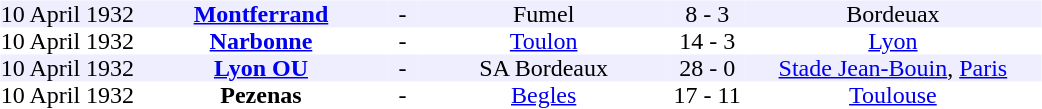<table table width=700>
<tr>
<td width=700 valign=top><br><table border=0 cellspacing=0 cellpadding=0 style=font-size: 100%; border-collapse: collapse; width=100%>
<tr align=center bgcolor=#EEEEFF>
<td width=90>10 April 1932</td>
<td width=170><strong><a href='#'>Montferrand</a></strong></td>
<td width=20>-</td>
<td width=170>Fumel</td>
<td width=50>8 - 3</td>
<td width=200>Bordeuax</td>
</tr>
<tr align=center bgcolor=#FFFFFF>
<td width=90>10 April 1932</td>
<td width=170><strong><a href='#'>Narbonne</a></strong></td>
<td width=20>-</td>
<td width=170><a href='#'>Toulon</a></td>
<td width=50>14 - 3</td>
<td width=200><a href='#'>Lyon</a></td>
</tr>
<tr align=center bgcolor=#EEEEFF>
<td width=90>10 April 1932</td>
<td width=170><strong><a href='#'>Lyon OU</a></strong></td>
<td width=20>-</td>
<td width=170>SA Bordeaux</td>
<td width=50>28 - 0</td>
<td width=200><a href='#'>Stade Jean-Bouin</a>, <a href='#'>Paris</a></td>
</tr>
<tr align=center bgcolor=#FFFFFF>
<td width=90>10 April 1932</td>
<td width=170><strong>Pezenas</strong></td>
<td width=20>-</td>
<td width=170><a href='#'>Begles</a></td>
<td width=50>17 - 11</td>
<td width=200><a href='#'>Toulouse</a></td>
</tr>
</table>
</td>
</tr>
</table>
